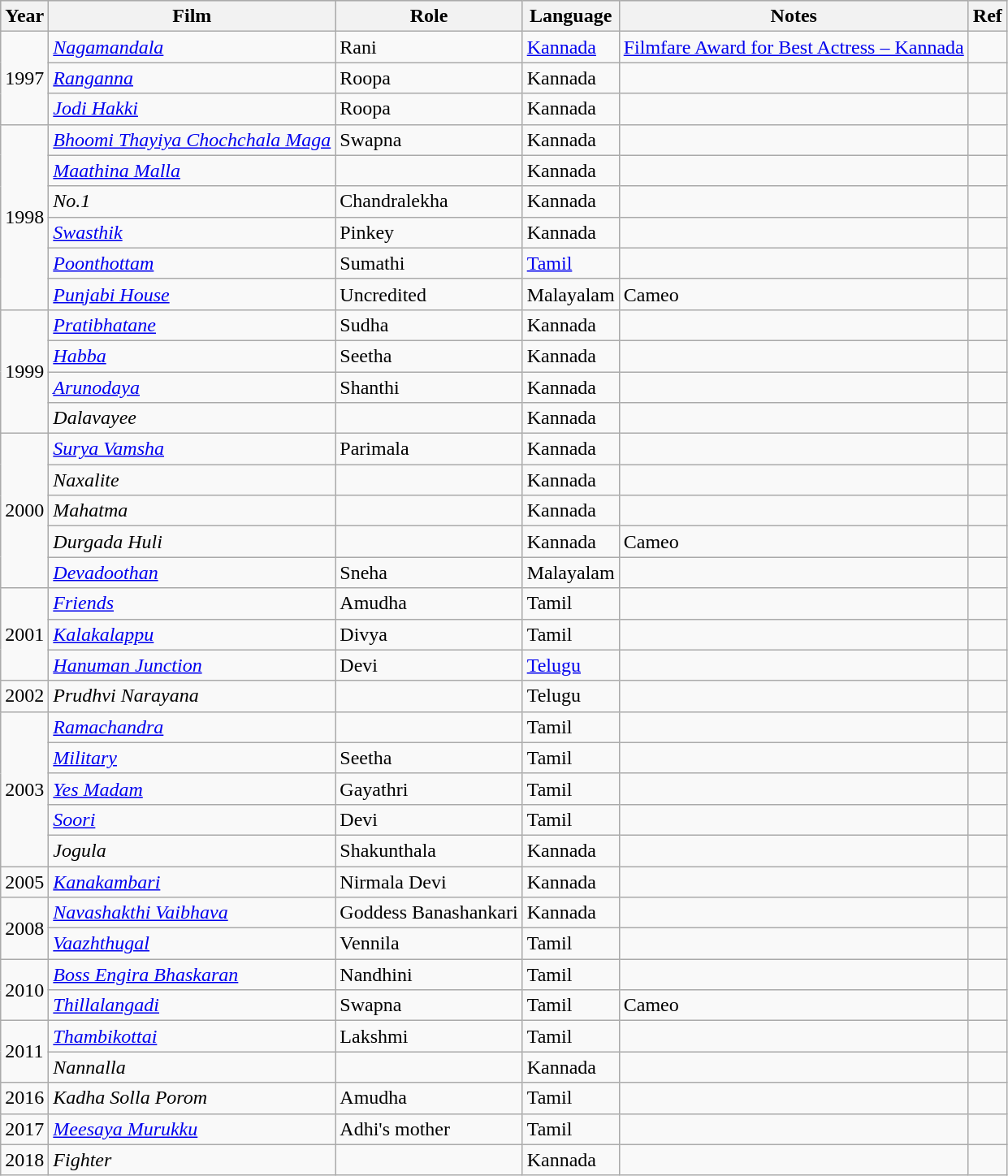<table class="wikitable">
<tr style="background:#ccc; text-align:center;">
<th>Year</th>
<th>Film</th>
<th>Role</th>
<th>Language</th>
<th>Notes</th>
<th>Ref</th>
</tr>
<tr>
<td rowspan="3">1997</td>
<td><em><a href='#'>Nagamandala</a></em></td>
<td>Rani</td>
<td><a href='#'>Kannada</a></td>
<td><a href='#'>Filmfare Award for Best Actress – Kannada</a></td>
<td></td>
</tr>
<tr>
<td><em><a href='#'>Ranganna</a></em></td>
<td>Roopa</td>
<td>Kannada</td>
<td></td>
<td></td>
</tr>
<tr>
<td><em><a href='#'>Jodi Hakki</a></em></td>
<td>Roopa</td>
<td>Kannada</td>
<td></td>
<td></td>
</tr>
<tr>
<td rowspan="6">1998</td>
<td><em><a href='#'>Bhoomi Thayiya Chochchala Maga</a></em></td>
<td>Swapna</td>
<td>Kannada</td>
<td></td>
<td></td>
</tr>
<tr>
<td><em><a href='#'>Maathina Malla</a></em></td>
<td></td>
<td>Kannada</td>
<td></td>
<td></td>
</tr>
<tr>
<td><em>No.1</em></td>
<td>Chandralekha</td>
<td>Kannada</td>
<td></td>
<td></td>
</tr>
<tr>
<td><em><a href='#'>Swasthik</a></em></td>
<td>Pinkey</td>
<td>Kannada</td>
<td></td>
<td></td>
</tr>
<tr>
<td><em><a href='#'>Poonthottam</a></em></td>
<td>Sumathi</td>
<td><a href='#'>Tamil</a></td>
<td></td>
<td></td>
</tr>
<tr>
<td><em><a href='#'>Punjabi House</a></em></td>
<td>Uncredited</td>
<td>Malayalam</td>
<td>Cameo</td>
<td></td>
</tr>
<tr>
<td rowspan="4">1999</td>
<td><em><a href='#'>Pratibhatane</a></em></td>
<td>Sudha</td>
<td>Kannada</td>
<td></td>
<td></td>
</tr>
<tr>
<td><em><a href='#'>Habba</a></em></td>
<td>Seetha</td>
<td>Kannada</td>
<td></td>
<td></td>
</tr>
<tr>
<td><em><a href='#'>Arunodaya</a></em></td>
<td>Shanthi</td>
<td>Kannada</td>
<td></td>
<td></td>
</tr>
<tr>
<td><em>Dalavayee</em></td>
<td></td>
<td>Kannada</td>
<td></td>
<td></td>
</tr>
<tr>
<td rowspan="5">2000</td>
<td><em><a href='#'>Surya Vamsha</a></em></td>
<td>Parimala</td>
<td>Kannada</td>
<td></td>
<td></td>
</tr>
<tr>
<td><em>Naxalite</em></td>
<td></td>
<td>Kannada</td>
<td></td>
<td></td>
</tr>
<tr>
<td><em>Mahatma</em></td>
<td></td>
<td>Kannada</td>
<td></td>
<td></td>
</tr>
<tr>
<td><em>Durgada Huli</em></td>
<td></td>
<td>Kannada</td>
<td>Cameo</td>
<td></td>
</tr>
<tr>
<td><em><a href='#'>Devadoothan</a></em></td>
<td>Sneha</td>
<td>Malayalam</td>
<td></td>
<td></td>
</tr>
<tr>
<td rowspan="3">2001</td>
<td><em><a href='#'>Friends</a></em></td>
<td>Amudha</td>
<td>Tamil</td>
<td></td>
<td></td>
</tr>
<tr>
<td><em><a href='#'>Kalakalappu</a></em></td>
<td>Divya</td>
<td>Tamil</td>
<td></td>
<td></td>
</tr>
<tr>
<td><em><a href='#'>Hanuman Junction</a></em></td>
<td>Devi</td>
<td><a href='#'>Telugu</a></td>
<td></td>
<td></td>
</tr>
<tr>
<td>2002</td>
<td><em>Prudhvi Narayana</em></td>
<td></td>
<td>Telugu</td>
<td></td>
<td></td>
</tr>
<tr>
<td rowspan="5">2003</td>
<td><em><a href='#'>Ramachandra</a></em></td>
<td></td>
<td>Tamil</td>
<td></td>
<td></td>
</tr>
<tr>
<td><em><a href='#'>Military</a></em></td>
<td>Seetha</td>
<td>Tamil</td>
<td></td>
<td></td>
</tr>
<tr>
<td><em><a href='#'>Yes Madam</a></em></td>
<td>Gayathri</td>
<td>Tamil</td>
<td></td>
<td></td>
</tr>
<tr>
<td><em><a href='#'>Soori</a></em></td>
<td>Devi</td>
<td>Tamil</td>
<td></td>
<td></td>
</tr>
<tr>
<td><em>Jogula</em></td>
<td>Shakunthala</td>
<td>Kannada</td>
<td></td>
<td></td>
</tr>
<tr>
<td>2005</td>
<td><em><a href='#'>Kanakambari</a></em></td>
<td>Nirmala Devi</td>
<td>Kannada</td>
<td></td>
<td></td>
</tr>
<tr>
<td rowspan="2">2008</td>
<td><em><a href='#'>Navashakthi Vaibhava</a></em></td>
<td>Goddess Banashankari</td>
<td>Kannada</td>
<td></td>
<td></td>
</tr>
<tr>
<td><em><a href='#'>Vaazhthugal</a></em></td>
<td>Vennila</td>
<td>Tamil</td>
<td></td>
<td></td>
</tr>
<tr>
<td rowspan="2">2010</td>
<td><em><a href='#'>Boss Engira Bhaskaran</a></em></td>
<td>Nandhini</td>
<td>Tamil</td>
<td></td>
<td></td>
</tr>
<tr>
<td><em><a href='#'>Thillalangadi</a></em></td>
<td>Swapna</td>
<td>Tamil</td>
<td>Cameo</td>
<td></td>
</tr>
<tr>
<td rowspan="2">2011</td>
<td><em><a href='#'>Thambikottai</a></em></td>
<td>Lakshmi</td>
<td>Tamil</td>
<td></td>
<td></td>
</tr>
<tr>
<td><em>Nannalla</em></td>
<td></td>
<td>Kannada</td>
<td></td>
<td></td>
</tr>
<tr>
<td>2016</td>
<td><em>Kadha Solla Porom</em></td>
<td>Amudha</td>
<td>Tamil</td>
<td></td>
<td></td>
</tr>
<tr>
<td>2017</td>
<td><em><a href='#'>Meesaya Murukku</a></em></td>
<td>Adhi's mother</td>
<td>Tamil</td>
<td></td>
<td></td>
</tr>
<tr>
<td>2018</td>
<td><em>Fighter</em></td>
<td></td>
<td>Kannada</td>
<td></td>
<td></td>
</tr>
</table>
